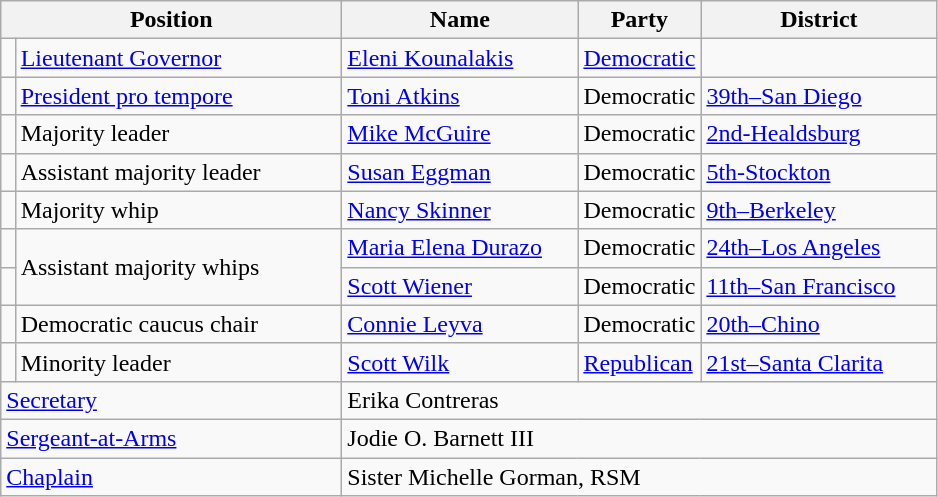<table class="wikitable" style="font-size:100%">
<tr>
<th scope="col" colspan="2" width="220">Position</th>
<th scope="col" width="150">Name</th>
<th scope="col" width="70">Party</th>
<th scope="col" width="150">District</th>
</tr>
<tr>
<td></td>
<td><a href='#'>Lieutenant Governor</a></td>
<td><a href='#'>Eleni Kounalakis</a></td>
<td><a href='#'>Democratic</a></td>
<td></td>
</tr>
<tr>
<td></td>
<td><a href='#'>President pro tempore</a></td>
<td><a href='#'>Toni Atkins</a></td>
<td>Democratic</td>
<td><a href='#'>39th–San Diego</a></td>
</tr>
<tr>
<td></td>
<td>Majority leader</td>
<td><a href='#'>Mike McGuire</a></td>
<td>Democratic</td>
<td><a href='#'>2nd-Healdsburg</a></td>
</tr>
<tr>
<td></td>
<td>Assistant majority leader</td>
<td><a href='#'>Susan Eggman</a></td>
<td>Democratic</td>
<td><a href='#'>5th-Stockton</a></td>
</tr>
<tr>
<td></td>
<td>Majority whip</td>
<td><a href='#'>Nancy Skinner</a></td>
<td>Democratic</td>
<td><a href='#'>9th–Berkeley</a></td>
</tr>
<tr>
<td></td>
<td rowspan="2">Assistant majority whips</td>
<td><a href='#'>Maria Elena Durazo</a></td>
<td>Democratic</td>
<td><a href='#'>24th–Los Angeles</a></td>
</tr>
<tr>
<td></td>
<td><a href='#'>Scott Wiener</a></td>
<td>Democratic</td>
<td><a href='#'>11th–San Francisco</a></td>
</tr>
<tr>
<td></td>
<td>Democratic caucus chair</td>
<td><a href='#'>Connie Leyva</a></td>
<td>Democratic</td>
<td><a href='#'>20th–Chino</a></td>
</tr>
<tr>
<td></td>
<td>Minority leader</td>
<td><a href='#'>Scott Wilk</a></td>
<td><a href='#'>Republican</a></td>
<td><a href='#'>21st–Santa Clarita</a></td>
</tr>
<tr>
<td scope="row" colspan="2"><a href='#'>Secretary</a></td>
<td colspan="3">Erika Contreras</td>
</tr>
<tr>
<td scope="row" colspan="2"><a href='#'>Sergeant-at-Arms</a></td>
<td colspan="3">Jodie O. Barnett III</td>
</tr>
<tr>
<td scope="row" colspan="2"><a href='#'>Chaplain</a></td>
<td colspan="3">Sister Michelle Gorman, RSM</td>
</tr>
</table>
